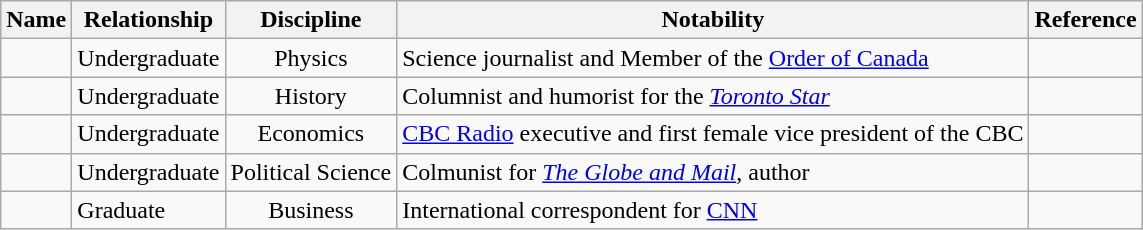<table class="wikitable sortable" border="1">
<tr>
<th>Name</th>
<th>Relationship</th>
<th>Discipline</th>
<th class="unsortable">Notability</th>
<th class="unsortable">Reference</th>
</tr>
<tr>
<td></td>
<td>Undergraduate</td>
<td align="center">Physics</td>
<td>Science journalist and Member of the <a href='#'>Order of Canada</a></td>
<td align="center"></td>
</tr>
<tr>
<td></td>
<td>Undergraduate</td>
<td align="center">History</td>
<td>Columnist and humorist for the <em><a href='#'>Toronto Star</a></em></td>
<td align="center"></td>
</tr>
<tr>
<td></td>
<td>Undergraduate</td>
<td align="center">Economics</td>
<td><a href='#'>CBC Radio</a> executive and first female vice president of the CBC</td>
<td align="center"></td>
</tr>
<tr>
<td></td>
<td>Undergraduate</td>
<td align="center">Political Science</td>
<td>Colmunist for <em><a href='#'>The Globe and Mail</a></em>, author</td>
<td align="center"></td>
</tr>
<tr>
<td></td>
<td>Graduate</td>
<td align="center">Business</td>
<td>International correspondent for <a href='#'>CNN</a></td>
<td align="center"></td>
</tr>
</table>
